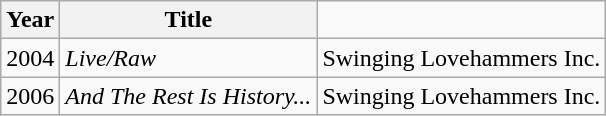<table class="wikitable">
<tr>
<th align="left">Year</th>
<th align="left">Title</th>
</tr>
<tr>
<td>2004</td>
<td><em>Live/Raw</em></td>
<td>Swinging Lovehammers Inc.</td>
</tr>
<tr>
<td>2006</td>
<td><em>And The Rest Is History...</em></td>
<td>Swinging Lovehammers Inc.</td>
</tr>
</table>
